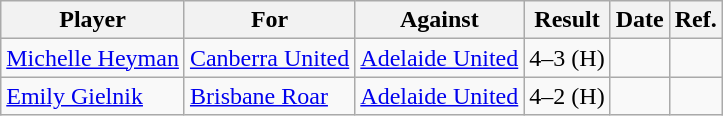<table class="wikitable">
<tr>
<th>Player</th>
<th>For</th>
<th>Against</th>
<th>Result</th>
<th>Date</th>
<th>Ref.</th>
</tr>
<tr>
<td> <a href='#'>Michelle Heyman</a></td>
<td><a href='#'>Canberra United</a></td>
<td><a href='#'>Adelaide United</a></td>
<td>4–3 (H)</td>
<td></td>
<td></td>
</tr>
<tr>
<td> <a href='#'>Emily Gielnik</a></td>
<td><a href='#'>Brisbane Roar</a></td>
<td><a href='#'>Adelaide United</a></td>
<td>4–2 (H)</td>
<td></td>
<td></td>
</tr>
</table>
